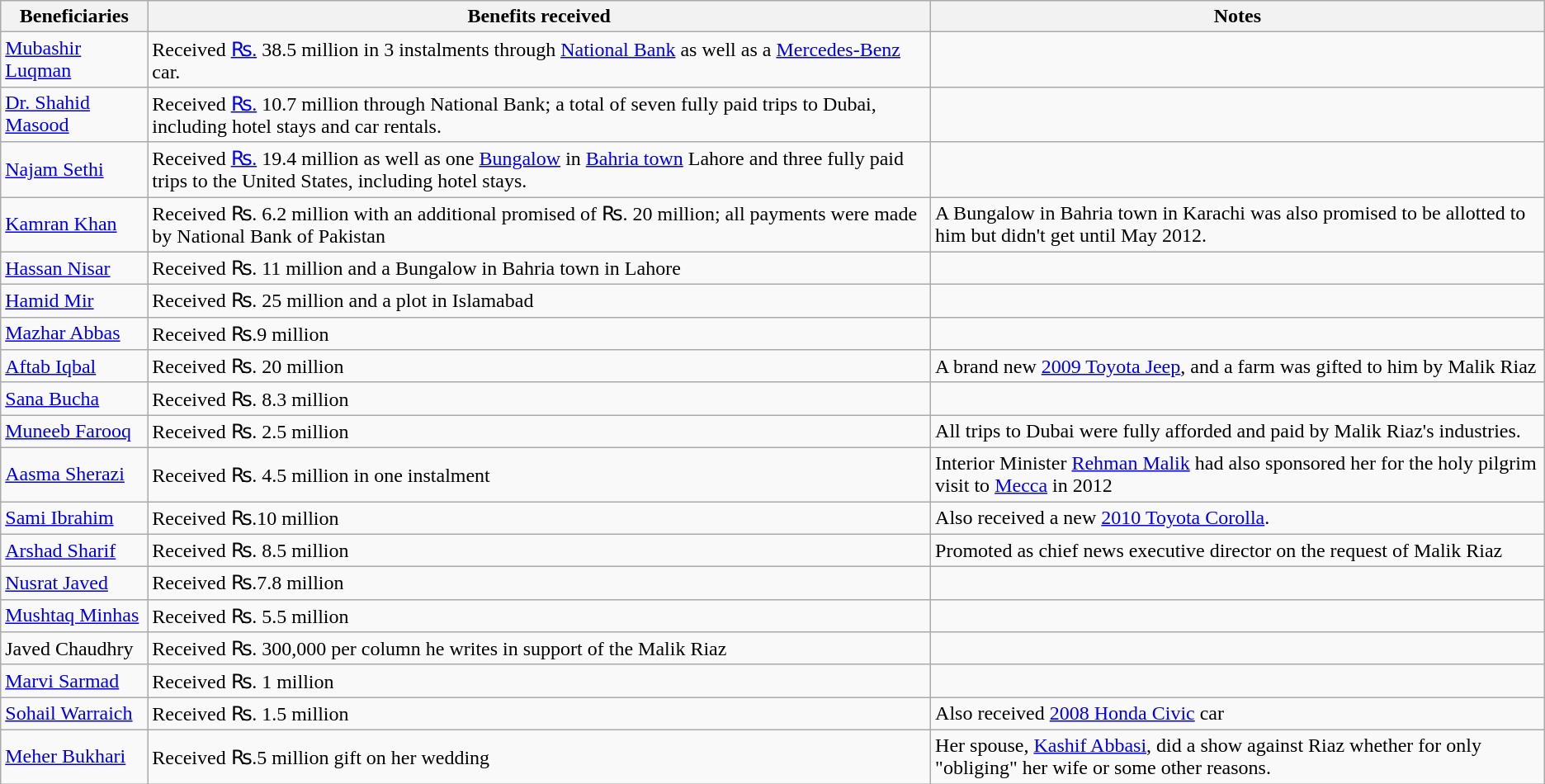<table class="wikitable sortable">
<tr>
<th>Beneficiaries</th>
<th>Benefits received</th>
<th>Notes</th>
</tr>
<tr>
<td><a href='#'>Mubashir Luqman</a></td>
<td>Received <a href='#'>₨.</a> 38.5 million in 3 instalments through <a href='#'>National Bank</a> as well as a <a href='#'>Mercedes-Benz</a> car.</td>
<td></td>
</tr>
<tr>
<td><a href='#'>Dr. Shahid Masood</a></td>
<td>Received <a href='#'>₨.</a> 10.7 million through National Bank; a total of seven fully paid trips to Dubai, including hotel stays and car rentals.</td>
<td></td>
</tr>
<tr>
<td><a href='#'>Najam Sethi</a></td>
<td>Received <a href='#'>₨.</a> 19.4 million as well as one <a href='#'>Bungalow</a> in <a href='#'>Bahria town</a> Lahore and three fully paid trips to the United States, including hotel stays.</td>
<td></td>
</tr>
<tr>
<td><a href='#'>Kamran Khan</a></td>
<td>Received ₨. 6.2 million with an additional promised of ₨. 20 million; all payments were made by National Bank of Pakistan</td>
<td>A Bungalow in Bahria town in Karachi was also promised to be allotted to him but didn't get until May 2012.</td>
</tr>
<tr>
<td><a href='#'>Hassan Nisar</a></td>
<td>Received ₨. 11 million and a Bungalow in Bahria town in Lahore</td>
<td></td>
</tr>
<tr>
<td><a href='#'>Hamid Mir</a></td>
<td>Received ₨. 25 million and a plot in Islamabad</td>
<td></td>
</tr>
<tr>
<td><a href='#'>Mazhar Abbas</a></td>
<td>Received ₨.9 million</td>
<td></td>
</tr>
<tr>
<td><a href='#'>Aftab Iqbal</a></td>
<td>Received ₨. 20 million</td>
<td>A brand new <a href='#'>2009 Toyota Jeep</a>, and a farm was gifted to him by Malik Riaz</td>
</tr>
<tr>
<td><a href='#'>Sana Bucha</a></td>
<td>Received ₨. 8.3 million</td>
<td></td>
</tr>
<tr>
<td><a href='#'>Muneeb Farooq</a></td>
<td>Received ₨. 2.5 million</td>
<td>All trips to Dubai were fully afforded and paid by Malik Riaz's industries.</td>
</tr>
<tr>
<td><a href='#'>Aasma Sherazi</a></td>
<td>Received ₨. 4.5 million in one instalment</td>
<td>Interior Minister <a href='#'>Rehman Malik</a> had also sponsored her for the holy pilgrim visit to <a href='#'>Mecca</a> in 2012</td>
</tr>
<tr>
<td><a href='#'>Sami Ibrahim</a></td>
<td>Received ₨.10 million</td>
<td>Also received a new <a href='#'>2010 Toyota Corolla</a>.</td>
</tr>
<tr>
<td><a href='#'>Arshad Sharif</a></td>
<td>Received ₨. 8.5 million</td>
<td>Promoted as chief news executive director on the request of Malik Riaz</td>
</tr>
<tr>
<td><a href='#'>Nusrat Javed</a></td>
<td>Received ₨.7.8 million</td>
<td></td>
</tr>
<tr>
<td><a href='#'>Mushtaq Minhas</a></td>
<td>Received ₨. 5.5 million</td>
<td></td>
</tr>
<tr>
<td>Javed Chaudhry</td>
<td>Received ₨. 300,000 per column he writes in support of the Malik Riaz</td>
<td></td>
</tr>
<tr>
<td><a href='#'>Marvi Sarmad</a></td>
<td>Received ₨. 1 million</td>
<td></td>
</tr>
<tr>
<td><a href='#'>Sohail Warraich</a></td>
<td>Received ₨. 1.5 million</td>
<td>Also received <a href='#'>2008 Honda Civic</a> car</td>
</tr>
<tr>
<td><a href='#'>Meher Bukhari</a></td>
<td>Received ₨.5 million gift on her wedding</td>
<td>Her spouse, <a href='#'>Kashif Abbasi</a>, did a show against Riaz whether for only "obliging" her wife or some other reasons.</td>
</tr>
</table>
